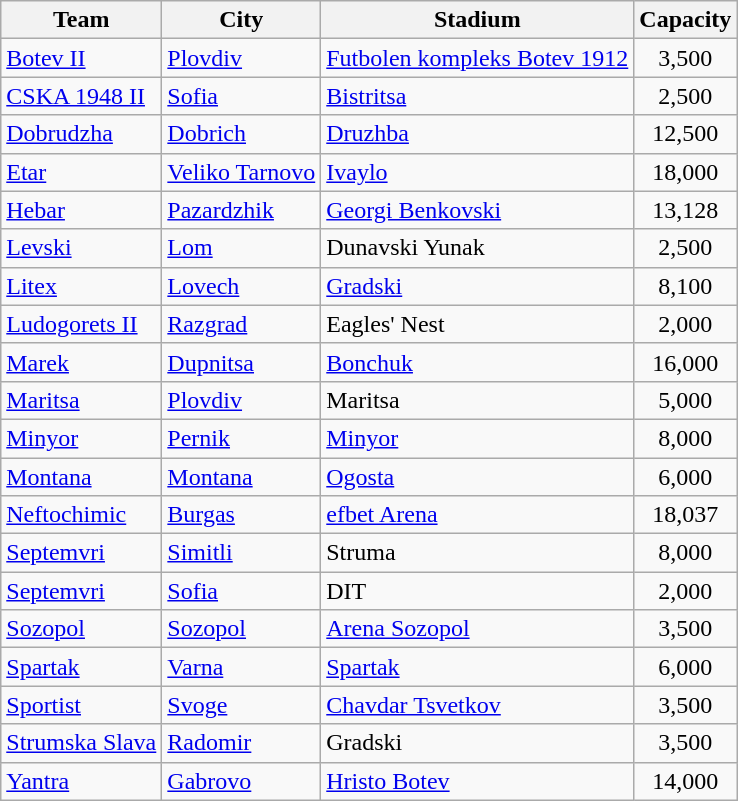<table class="wikitable sortable">
<tr>
<th>Team</th>
<th>City</th>
<th>Stadium</th>
<th>Capacity</th>
</tr>
<tr>
<td><a href='#'>Botev II</a></td>
<td><a href='#'>Plovdiv</a></td>
<td><a href='#'>Futbolen kompleks Botev 1912</a></td>
<td align=center>3,500</td>
</tr>
<tr>
<td><a href='#'>CSKA 1948 II</a></td>
<td><a href='#'>Sofia</a></td>
<td><a href='#'>Bistritsa</a></td>
<td align=center>2,500</td>
</tr>
<tr>
<td><a href='#'>Dobrudzha</a></td>
<td><a href='#'>Dobrich</a></td>
<td><a href='#'>Druzhba</a></td>
<td align=center>12,500</td>
</tr>
<tr>
<td><a href='#'>Etar</a></td>
<td><a href='#'>Veliko Tarnovo</a></td>
<td><a href='#'>Ivaylo</a></td>
<td align=center>18,000</td>
</tr>
<tr>
<td><a href='#'>Hebar</a></td>
<td><a href='#'>Pazardzhik</a></td>
<td><a href='#'>Georgi Benkovski</a></td>
<td align=center>13,128</td>
</tr>
<tr>
<td><a href='#'>Levski</a></td>
<td><a href='#'>Lom</a></td>
<td>Dunavski Yunak</td>
<td align=center>2,500</td>
</tr>
<tr>
<td><a href='#'>Litex</a></td>
<td><a href='#'>Lovech</a></td>
<td><a href='#'>Gradski</a></td>
<td align=center>8,100</td>
</tr>
<tr>
<td><a href='#'>Ludogorets II</a></td>
<td><a href='#'>Razgrad</a></td>
<td>Eagles' Nest</td>
<td align="center">2,000</td>
</tr>
<tr>
<td><a href='#'>Marek</a></td>
<td><a href='#'>Dupnitsa</a></td>
<td><a href='#'>Bonchuk</a></td>
<td align="center">16,000</td>
</tr>
<tr>
<td><a href='#'>Maritsa</a></td>
<td><a href='#'>Plovdiv</a></td>
<td>Maritsa</td>
<td align="center">5,000</td>
</tr>
<tr>
<td><a href='#'>Minyor</a></td>
<td><a href='#'>Pernik</a></td>
<td><a href='#'>Minyor</a></td>
<td align="center">8,000</td>
</tr>
<tr>
<td><a href='#'>Montana</a></td>
<td><a href='#'>Montana</a></td>
<td><a href='#'>Ogosta</a></td>
<td align="center">6,000</td>
</tr>
<tr>
<td><a href='#'>Neftochimic</a></td>
<td><a href='#'>Burgas</a></td>
<td><a href='#'>efbet Arena</a></td>
<td align="center">18,037</td>
</tr>
<tr>
<td><a href='#'>Septemvri</a></td>
<td><a href='#'>Simitli</a></td>
<td>Struma</td>
<td align=center>8,000</td>
</tr>
<tr>
<td><a href='#'>Septemvri</a></td>
<td><a href='#'>Sofia</a></td>
<td>DIT</td>
<td align=center>2,000</td>
</tr>
<tr>
<td><a href='#'>Sozopol</a></td>
<td><a href='#'>Sozopol</a></td>
<td><a href='#'>Arena Sozopol</a></td>
<td align=center>3,500</td>
</tr>
<tr>
<td><a href='#'>Spartak</a></td>
<td><a href='#'>Varna</a></td>
<td><a href='#'>Spartak</a></td>
<td align=center>6,000</td>
</tr>
<tr>
<td><a href='#'>Sportist</a></td>
<td><a href='#'>Svoge</a></td>
<td><a href='#'>Chavdar Tsvetkov</a></td>
<td align=center>3,500</td>
</tr>
<tr>
<td><a href='#'>Strumska Slava</a></td>
<td><a href='#'>Radomir</a></td>
<td>Gradski</td>
<td align=center>3,500</td>
</tr>
<tr>
<td><a href='#'>Yantra</a></td>
<td><a href='#'>Gabrovo</a></td>
<td><a href='#'>Hristo Botev</a></td>
<td align=center>14,000</td>
</tr>
</table>
